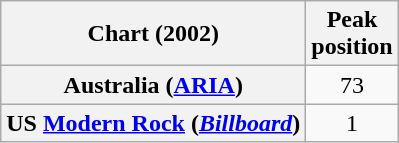<table class="wikitable sortable plainrowheaders" style="text-align:center">
<tr>
<th scope="col">Chart (2002)</th>
<th scope="col">Peak<br>position</th>
</tr>
<tr>
<th scope="row">Australia (<a href='#'>ARIA</a>)</th>
<td>73</td>
</tr>
<tr>
<th scope="row">US <a href='#'>Modern Rock</a> (<em><a href='#'>Billboard</a></em>)</th>
<td>1</td>
</tr>
</table>
